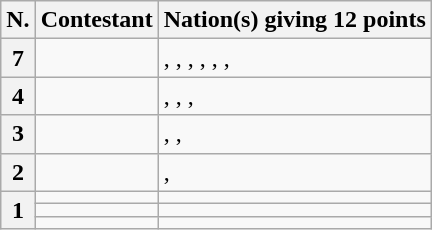<table class="wikitable plainrowheaders">
<tr>
<th scope="col">N.</th>
<th scope="col">Contestant</th>
<th scope="col">Nation(s) giving 12 points</th>
</tr>
<tr>
<th scope="row">7</th>
<td><strong></strong></td>
<td>, , , , , , </td>
</tr>
<tr>
<th scope="row">4</th>
<td></td>
<td>, , , </td>
</tr>
<tr>
<th scope="row">3</th>
<td></td>
<td>, , </td>
</tr>
<tr>
<th scope="row">2</th>
<td></td>
<td>, </td>
</tr>
<tr>
<th scope="row" rowspan="3">1</th>
<td></td>
<td></td>
</tr>
<tr>
<td></td>
<td></td>
</tr>
<tr>
<td></td>
<td></td>
</tr>
</table>
